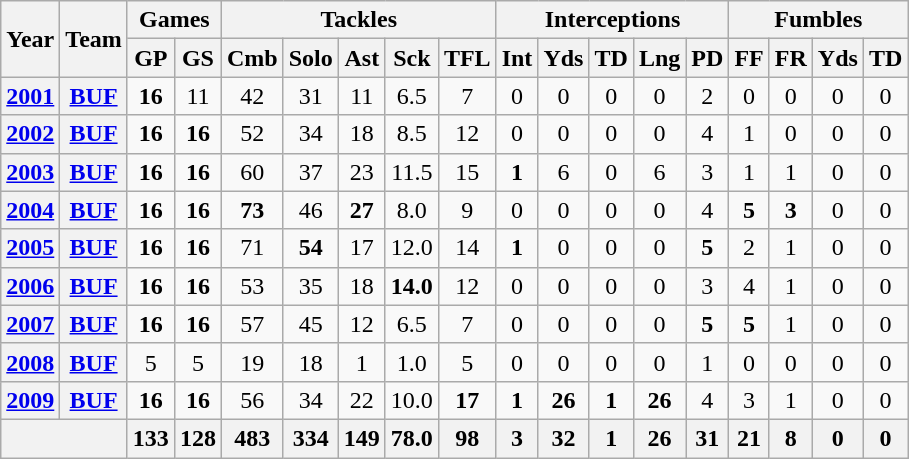<table class="wikitable" style="text-align:center">
<tr>
<th rowspan="2">Year</th>
<th rowspan="2">Team</th>
<th colspan="2">Games</th>
<th colspan="5">Tackles</th>
<th colspan="5">Interceptions</th>
<th colspan="4">Fumbles</th>
</tr>
<tr>
<th>GP</th>
<th>GS</th>
<th>Cmb</th>
<th>Solo</th>
<th>Ast</th>
<th>Sck</th>
<th>TFL</th>
<th>Int</th>
<th>Yds</th>
<th>TD</th>
<th>Lng</th>
<th>PD</th>
<th>FF</th>
<th>FR</th>
<th>Yds</th>
<th>TD</th>
</tr>
<tr>
<th><a href='#'>2001</a></th>
<th><a href='#'>BUF</a></th>
<td><strong>16</strong></td>
<td>11</td>
<td>42</td>
<td>31</td>
<td>11</td>
<td>6.5</td>
<td>7</td>
<td>0</td>
<td>0</td>
<td>0</td>
<td>0</td>
<td>2</td>
<td>0</td>
<td>0</td>
<td>0</td>
<td>0</td>
</tr>
<tr>
<th><a href='#'>2002</a></th>
<th><a href='#'>BUF</a></th>
<td><strong>16</strong></td>
<td><strong>16</strong></td>
<td>52</td>
<td>34</td>
<td>18</td>
<td>8.5</td>
<td>12</td>
<td>0</td>
<td>0</td>
<td>0</td>
<td>0</td>
<td>4</td>
<td>1</td>
<td>0</td>
<td>0</td>
<td>0</td>
</tr>
<tr>
<th><a href='#'>2003</a></th>
<th><a href='#'>BUF</a></th>
<td><strong>16</strong></td>
<td><strong>16</strong></td>
<td>60</td>
<td>37</td>
<td>23</td>
<td>11.5</td>
<td>15</td>
<td><strong>1</strong></td>
<td>6</td>
<td>0</td>
<td>6</td>
<td>3</td>
<td>1</td>
<td>1</td>
<td>0</td>
<td>0</td>
</tr>
<tr>
<th><a href='#'>2004</a></th>
<th><a href='#'>BUF</a></th>
<td><strong>16</strong></td>
<td><strong>16</strong></td>
<td><strong>73</strong></td>
<td>46</td>
<td><strong>27</strong></td>
<td>8.0</td>
<td>9</td>
<td>0</td>
<td>0</td>
<td>0</td>
<td>0</td>
<td>4</td>
<td><strong>5</strong></td>
<td><strong>3</strong></td>
<td>0</td>
<td>0</td>
</tr>
<tr>
<th><a href='#'>2005</a></th>
<th><a href='#'>BUF</a></th>
<td><strong>16</strong></td>
<td><strong>16</strong></td>
<td>71</td>
<td><strong>54</strong></td>
<td>17</td>
<td>12.0</td>
<td>14</td>
<td><strong>1</strong></td>
<td>0</td>
<td>0</td>
<td>0</td>
<td><strong>5</strong></td>
<td>2</td>
<td>1</td>
<td>0</td>
<td>0</td>
</tr>
<tr>
<th><a href='#'>2006</a></th>
<th><a href='#'>BUF</a></th>
<td><strong>16</strong></td>
<td><strong>16</strong></td>
<td>53</td>
<td>35</td>
<td>18</td>
<td><strong>14.0</strong></td>
<td>12</td>
<td>0</td>
<td>0</td>
<td>0</td>
<td>0</td>
<td>3</td>
<td>4</td>
<td>1</td>
<td>0</td>
<td>0</td>
</tr>
<tr>
<th><a href='#'>2007</a></th>
<th><a href='#'>BUF</a></th>
<td><strong>16</strong></td>
<td><strong>16</strong></td>
<td>57</td>
<td>45</td>
<td>12</td>
<td>6.5</td>
<td>7</td>
<td>0</td>
<td>0</td>
<td>0</td>
<td>0</td>
<td><strong>5</strong></td>
<td><strong>5</strong></td>
<td>1</td>
<td>0</td>
<td>0</td>
</tr>
<tr>
<th><a href='#'>2008</a></th>
<th><a href='#'>BUF</a></th>
<td>5</td>
<td>5</td>
<td>19</td>
<td>18</td>
<td>1</td>
<td>1.0</td>
<td>5</td>
<td>0</td>
<td>0</td>
<td>0</td>
<td>0</td>
<td>1</td>
<td>0</td>
<td>0</td>
<td>0</td>
<td>0</td>
</tr>
<tr>
<th><a href='#'>2009</a></th>
<th><a href='#'>BUF</a></th>
<td><strong>16</strong></td>
<td><strong>16</strong></td>
<td>56</td>
<td>34</td>
<td>22</td>
<td>10.0</td>
<td><strong>17</strong></td>
<td><strong>1</strong></td>
<td><strong>26</strong></td>
<td><strong>1</strong></td>
<td><strong>26</strong></td>
<td>4</td>
<td>3</td>
<td>1</td>
<td>0</td>
<td>0</td>
</tr>
<tr>
<th colspan="2"></th>
<th>133</th>
<th>128</th>
<th>483</th>
<th>334</th>
<th>149</th>
<th>78.0</th>
<th>98</th>
<th>3</th>
<th>32</th>
<th>1</th>
<th>26</th>
<th>31</th>
<th>21</th>
<th>8</th>
<th>0</th>
<th>0</th>
</tr>
</table>
